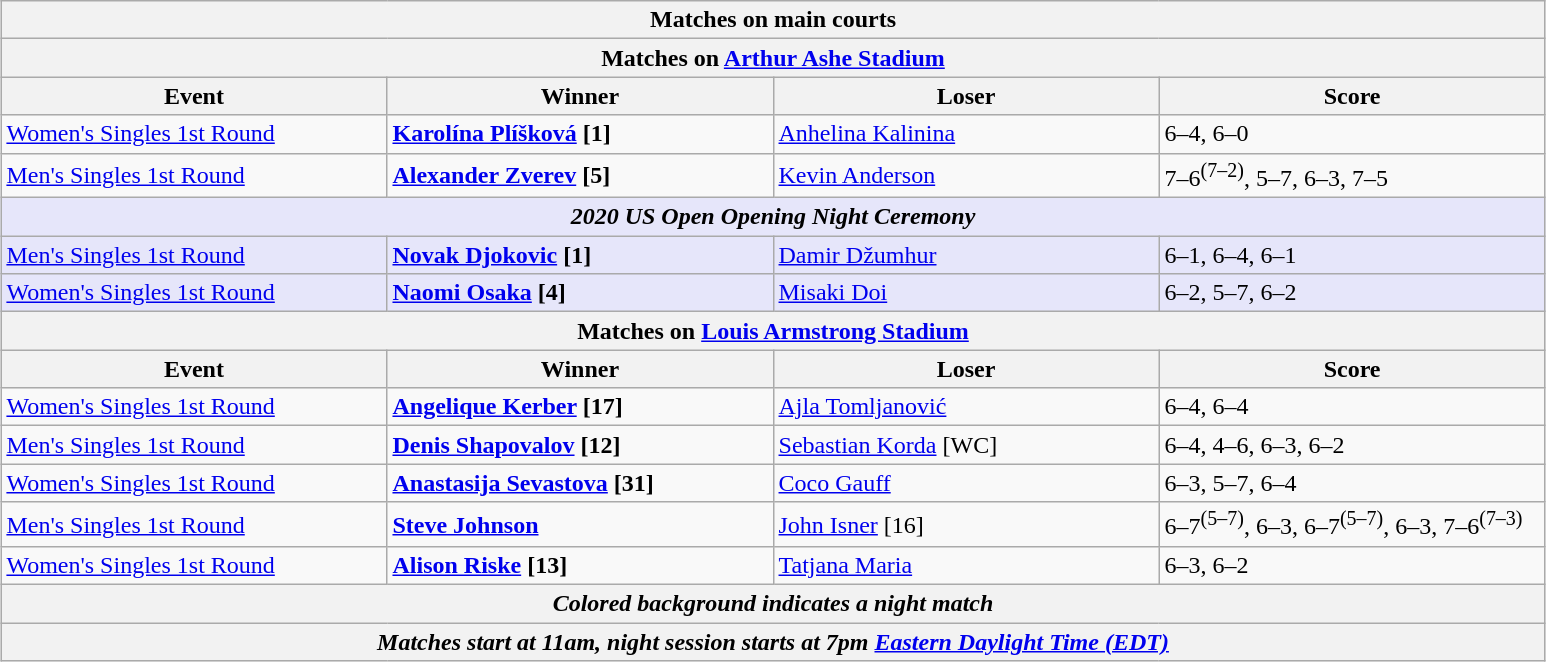<table class="wikitable" style="margin:auto;">
<tr>
<th colspan="4" style="white-space:nowrap;">Matches on main courts</th>
</tr>
<tr>
<th colspan="4"><strong>Matches on <a href='#'>Arthur Ashe Stadium</a></strong></th>
</tr>
<tr>
<th width=250>Event</th>
<th width=250>Winner</th>
<th width=250>Loser</th>
<th width=250>Score</th>
</tr>
<tr>
<td><a href='#'>Women's Singles 1st Round</a></td>
<td><strong> <a href='#'>Karolína Plíšková</a> [1]</strong></td>
<td> <a href='#'>Anhelina Kalinina</a></td>
<td>6–4, 6–0</td>
</tr>
<tr>
<td><a href='#'>Men's Singles 1st Round</a></td>
<td><strong> <a href='#'>Alexander Zverev</a> [5]</strong></td>
<td> <a href='#'>Kevin Anderson</a></td>
<td>7–6<sup>(7–2)</sup>, 5–7, 6–3, 7–5</td>
</tr>
<tr bgcolor=lavender>
<td align="center" colspan=4><strong><em>2020 US Open Opening Night Ceremony</em></strong></td>
</tr>
<tr bgcolor=lavender>
<td><a href='#'>Men's Singles 1st Round</a></td>
<td><strong> <a href='#'>Novak Djokovic</a> [1]</strong></td>
<td> <a href='#'>Damir Džumhur</a></td>
<td>6–1, 6–4, 6–1</td>
</tr>
<tr bgcolor="lavender">
<td><a href='#'>Women's Singles 1st Round</a></td>
<td><strong> <a href='#'>Naomi Osaka</a> [4]</strong></td>
<td> <a href='#'>Misaki Doi</a></td>
<td>6–2, 5–7, 6–2</td>
</tr>
<tr>
<th colspan="4"><strong>Matches on <a href='#'>Louis Armstrong Stadium</a></strong></th>
</tr>
<tr>
<th width=250>Event</th>
<th width=250>Winner</th>
<th width=250>Loser</th>
<th width=250>Score</th>
</tr>
<tr>
<td><a href='#'>Women's Singles 1st Round</a></td>
<td><strong> <a href='#'>Angelique Kerber</a> [17]</strong></td>
<td> <a href='#'>Ajla Tomljanović</a></td>
<td>6–4, 6–4</td>
</tr>
<tr>
<td><a href='#'>Men's Singles 1st Round</a></td>
<td><strong> <a href='#'>Denis Shapovalov</a> [12]</strong></td>
<td> <a href='#'>Sebastian Korda</a> [WC]</td>
<td>6–4, 4–6, 6–3, 6–2</td>
</tr>
<tr>
<td><a href='#'>Women's Singles 1st Round</a></td>
<td><strong> <a href='#'>Anastasija Sevastova</a> [31]</strong></td>
<td> <a href='#'>Coco Gauff</a></td>
<td>6–3, 5–7, 6–4</td>
</tr>
<tr>
<td><a href='#'>Men's Singles 1st Round</a></td>
<td><strong> <a href='#'>Steve Johnson</a></strong></td>
<td> <a href='#'>John Isner</a> [16]</td>
<td>6–7<sup>(5–7)</sup>, 6–3, 6–7<sup>(5–7)</sup>, 6–3, 7–6<sup>(7–3)</sup></td>
</tr>
<tr>
<td><a href='#'>Women's Singles 1st Round</a></td>
<td><strong> <a href='#'>Alison Riske</a> [13]</strong></td>
<td> <a href='#'>Tatjana Maria</a></td>
<td>6–3, 6–2</td>
</tr>
<tr>
<th colspan=4><em>Colored background indicates a night match</em></th>
</tr>
<tr>
<th colspan=4><em>Matches start at 11am, night session starts at 7pm <a href='#'>Eastern Daylight Time (EDT)</a></em></th>
</tr>
</table>
